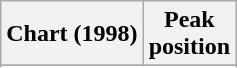<table class="wikitable sortable">
<tr>
<th>Chart (1998)</th>
<th>Peak<br>position</th>
</tr>
<tr>
</tr>
<tr>
</tr>
</table>
